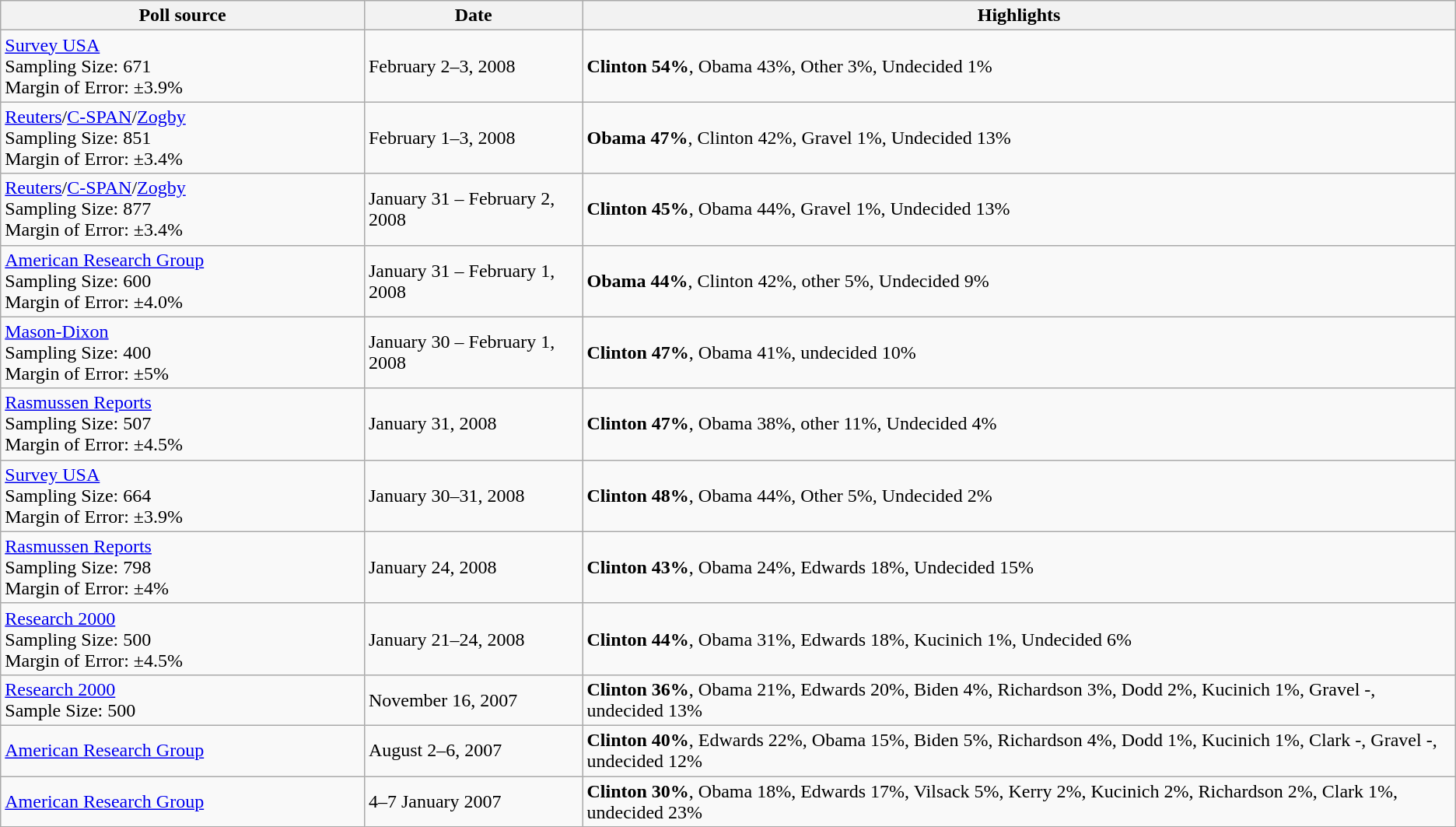<table class="wikitable sortable">
<tr>
<th width="25%">Poll source</th>
<th width="15%">Date</th>
<th width="60%">Highlights</th>
</tr>
<tr>
<td><a href='#'>Survey USA</a><br>Sampling Size: 671<br>
Margin of Error: ±3.9%</td>
<td>February 2–3, 2008</td>
<td><strong>Clinton 54%</strong>, Obama 43%, Other 3%, Undecided 1%</td>
</tr>
<tr>
<td><a href='#'>Reuters</a>/<a href='#'>C-SPAN</a>/<a href='#'>Zogby</a><br>Sampling Size: 851<br>
Margin of Error: ±3.4%</td>
<td>February 1–3, 2008</td>
<td><strong>Obama 47%</strong>, Clinton 42%, Gravel 1%, Undecided 13%</td>
</tr>
<tr>
<td><a href='#'>Reuters</a>/<a href='#'>C-SPAN</a>/<a href='#'>Zogby</a><br>Sampling Size: 877<br>
Margin of Error: ±3.4%</td>
<td>January 31 – February 2, 2008</td>
<td><strong>Clinton 45%</strong>, Obama 44%, Gravel 1%, Undecided 13%</td>
</tr>
<tr>
<td><a href='#'>American Research Group</a><br>Sampling Size: 600<br>
Margin of Error: ±4.0%</td>
<td>January 31 – February 1, 2008</td>
<td><strong>Obama 44%</strong>, Clinton 42%, other 5%, Undecided 9%</td>
</tr>
<tr>
<td><a href='#'>Mason-Dixon</a><br>Sampling Size: 400<br>
Margin of Error: ±5%</td>
<td>January 30 – February 1, 2008</td>
<td><strong>Clinton 47%</strong>, Obama 41%, undecided 10%</td>
</tr>
<tr>
<td><a href='#'>Rasmussen Reports</a><br>Sampling Size: 507<br>
Margin of Error: ±4.5%</td>
<td>January 31, 2008</td>
<td><strong>Clinton 47%</strong>, Obama 38%, other 11%, Undecided 4%</td>
</tr>
<tr>
<td><a href='#'>Survey USA</a><br>Sampling Size: 664<br>
Margin of Error: ±3.9%</td>
<td>January 30–31, 2008</td>
<td><strong>Clinton 48%</strong>, Obama 44%, Other 5%, Undecided 2%</td>
</tr>
<tr>
<td><a href='#'>Rasmussen Reports</a><br>Sampling Size: 798<br>
Margin of Error: ±4%</td>
<td>January 24, 2008</td>
<td><strong>Clinton 43%</strong>, Obama 24%, Edwards 18%, Undecided 15%</td>
</tr>
<tr>
<td><a href='#'>Research 2000</a><br>Sampling Size: 500<br>
Margin of Error: ±4.5%</td>
<td>January 21–24, 2008</td>
<td><strong>Clinton 44%</strong>, Obama 31%, Edwards 18%, Kucinich 1%, Undecided 6%</td>
</tr>
<tr>
<td><a href='#'>Research 2000</a><br>Sample Size: 500</td>
<td>November 16, 2007</td>
<td><strong>Clinton 36%</strong>, Obama 21%, Edwards 20%, Biden 4%, Richardson 3%, Dodd 2%, Kucinich 1%, Gravel -, undecided 13%</td>
</tr>
<tr>
<td><a href='#'>American Research Group</a></td>
<td>August 2–6, 2007</td>
<td><strong>Clinton 40%</strong>, Edwards 22%, Obama 15%, Biden 5%, Richardson 4%, Dodd 1%, Kucinich 1%, Clark -, Gravel -, undecided 12%</td>
</tr>
<tr>
<td><a href='#'>American Research Group</a></td>
<td>4–7 January 2007</td>
<td><strong>Clinton 30%</strong>, Obama 18%, Edwards 17%, Vilsack 5%, Kerry 2%, Kucinich 2%, Richardson 2%, Clark 1%, undecided 23%</td>
</tr>
</table>
